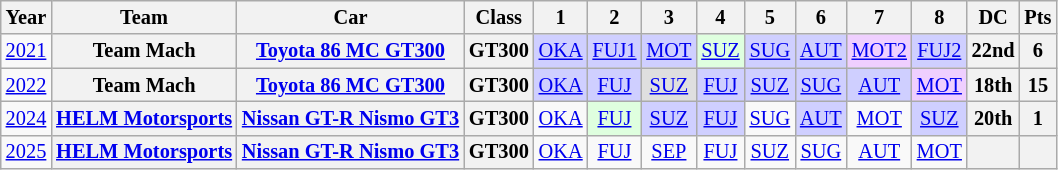<table class="wikitable" style="text-align:center; font-size:85%">
<tr>
<th>Year</th>
<th>Team</th>
<th>Car</th>
<th>Class</th>
<th>1</th>
<th>2</th>
<th>3</th>
<th>4</th>
<th>5</th>
<th>6</th>
<th>7</th>
<th>8</th>
<th>DC</th>
<th>Pts</th>
</tr>
<tr>
<td><a href='#'>2021</a></td>
<th>Team Mach</th>
<th><a href='#'>Toyota 86 MC GT300</a></th>
<th>GT300</th>
<td style="background:#cfcfff;"><a href='#'>OKA</a><br></td>
<td style="background:#cfcfff;"><a href='#'>FUJ1</a><br></td>
<td style="background:#cfcfff;"><a href='#'>MOT</a><br></td>
<td style="background:#dfffdf;"><a href='#'>SUZ</a><br></td>
<td style="background:#cfcfff;"><a href='#'>SUG</a><br></td>
<td style="background:#cfcfff;"><a href='#'>AUT</a><br></td>
<td style="background:#efcfff;"><a href='#'>MOT2</a><br></td>
<td style="background:#cfcfff;"><a href='#'>FUJ2</a><br></td>
<th>22nd</th>
<th>6</th>
</tr>
<tr>
<td><a href='#'>2022</a></td>
<th>Team Mach</th>
<th><a href='#'>Toyota 86 MC GT300</a></th>
<th>GT300</th>
<td style="background:#cfcfff;"><a href='#'>OKA</a><br></td>
<td style="background:#cfcfff;"><a href='#'>FUJ</a><br></td>
<td style="background:#dfdfdf;"><a href='#'>SUZ</a><br></td>
<td style="background:#cfcfff;"><a href='#'>FUJ</a><br></td>
<td style="background:#cfcfff;"><a href='#'>SUZ</a><br></td>
<td style="background:#cfcfff;"><a href='#'>SUG</a><br></td>
<td style="background:#cfcfff;"><a href='#'>AUT</a><br></td>
<td style="background:#efcfff;"><a href='#'>MOT</a><br></td>
<th>18th</th>
<th>15</th>
</tr>
<tr>
<td><a href='#'>2024</a></td>
<th><a href='#'>HELM Motorsports</a></th>
<th><a href='#'>Nissan GT-R Nismo GT3</a></th>
<th>GT300</th>
<td style="background:# ;"><a href='#'>OKA</a></td>
<td style="background:#dfffdf;"><a href='#'>FUJ</a><br></td>
<td style="background:#cfcfff;"><a href='#'>SUZ</a><br></td>
<td style="background:#cfcfff;"><a href='#'>FUJ</a><br></td>
<td style="background:# ;"><a href='#'>SUG</a></td>
<td style="background:#cfcfff;"><a href='#'>AUT</a><br></td>
<td style="background:# ;"><a href='#'>MOT</a></td>
<td style="background:#cfcfff;"><a href='#'>SUZ</a><br></td>
<th>20th</th>
<th>1</th>
</tr>
<tr>
<td><a href='#'>2025</a></td>
<th><a href='#'>HELM Motorsports</a></th>
<th nowrap><a href='#'>Nissan GT-R Nismo GT3</a></th>
<th>GT300</th>
<td style="background:#;"><a href='#'>OKA</a><br></td>
<td style="background:#;"><a href='#'>FUJ</a><br></td>
<td style="background:#;"><a href='#'>SEP</a><br></td>
<td style="background:#;"><a href='#'>FUJ</a><br></td>
<td style="background:#;"><a href='#'>SUZ</a><br></td>
<td style="background:#;"><a href='#'>SUG</a><br></td>
<td style="background:#;"><a href='#'>AUT</a><br></td>
<td style="background:#;"><a href='#'>MOT</a><br></td>
<th></th>
<th></th>
</tr>
</table>
